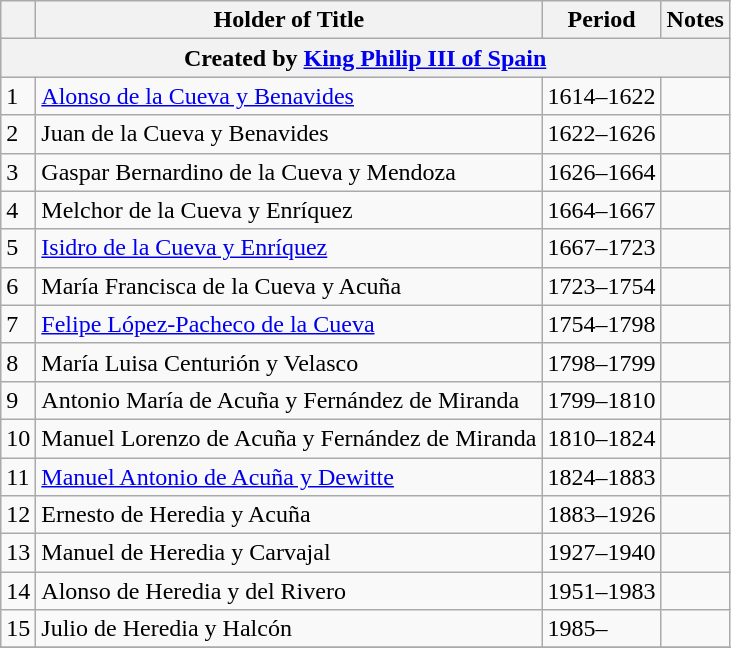<table class="wikitable">
<tr>
<th></th>
<th>Holder of Title</th>
<th>Period</th>
<th>Notes</th>
</tr>
<tr bgcolor="#dddddd" |>
<th colspan="5">Created by <a href='#'>King Philip III of Spain</a></th>
</tr>
<tr>
<td>1</td>
<td><a href='#'>Alonso de la Cueva y Benavides</a></td>
<td>1614–1622</td>
<td></td>
</tr>
<tr>
<td>2</td>
<td>Juan de la Cueva y Benavides</td>
<td>1622–1626</td>
<td></td>
</tr>
<tr>
<td>3</td>
<td>Gaspar Bernardino de la Cueva y Mendoza</td>
<td>1626–1664</td>
<td></td>
</tr>
<tr>
<td>4</td>
<td>Melchor de la Cueva y Enríquez</td>
<td>1664–1667</td>
<td></td>
</tr>
<tr>
<td>5</td>
<td><a href='#'>Isidro de la Cueva y Enríquez</a></td>
<td>1667–1723</td>
<td></td>
</tr>
<tr>
<td>6</td>
<td>María Francisca de la Cueva y Acuña</td>
<td>1723–1754</td>
<td></td>
</tr>
<tr>
<td>7</td>
<td><a href='#'>Felipe López-Pacheco de la Cueva</a></td>
<td>1754–1798</td>
<td></td>
</tr>
<tr>
<td>8</td>
<td>María Luisa Centurión y Velasco</td>
<td>1798–1799</td>
<td></td>
</tr>
<tr>
<td>9</td>
<td>Antonio María de Acuña y Fernández de Miranda</td>
<td>1799–1810</td>
<td></td>
</tr>
<tr>
<td>10</td>
<td>Manuel Lorenzo de Acuña y Fernández de Miranda</td>
<td>1810–1824</td>
<td></td>
</tr>
<tr>
<td>11</td>
<td><a href='#'>Manuel Antonio de Acuña y Dewitte</a></td>
<td>1824–1883</td>
<td></td>
</tr>
<tr>
<td>12</td>
<td>Ernesto de Heredia y Acuña</td>
<td>1883–1926</td>
<td></td>
</tr>
<tr>
<td>13</td>
<td>Manuel de Heredia y Carvajal</td>
<td>1927–1940</td>
<td></td>
</tr>
<tr>
<td>14</td>
<td>Alonso de Heredia y del Rivero</td>
<td>1951–1983</td>
<td></td>
</tr>
<tr>
<td>15</td>
<td>Julio de Heredia y Halcón</td>
<td>1985–</td>
<td></td>
</tr>
<tr>
</tr>
</table>
